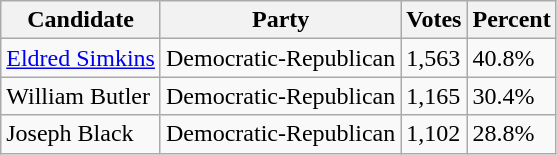<table class=wikitable>
<tr>
<th>Candidate</th>
<th>Party</th>
<th>Votes</th>
<th>Percent</th>
</tr>
<tr>
<td><a href='#'>Eldred Simkins</a></td>
<td>Democratic-Republican</td>
<td>1,563</td>
<td>40.8%</td>
</tr>
<tr>
<td>William Butler</td>
<td>Democratic-Republican</td>
<td>1,165</td>
<td>30.4%</td>
</tr>
<tr>
<td>Joseph Black</td>
<td>Democratic-Republican</td>
<td>1,102</td>
<td>28.8%</td>
</tr>
</table>
